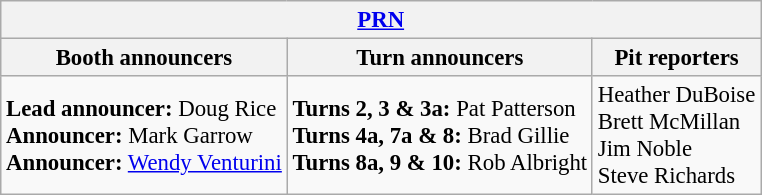<table class="wikitable" style="font-size: 95%;">
<tr>
<th colspan="3"><a href='#'>PRN</a></th>
</tr>
<tr>
<th>Booth announcers</th>
<th>Turn announcers</th>
<th>Pit reporters</th>
</tr>
<tr>
<td><strong>Lead announcer:</strong> Doug Rice<br><strong>Announcer:</strong> Mark Garrow<br><strong>Announcer:</strong> <a href='#'>Wendy Venturini</a></td>
<td><strong>Turns 2, 3 & 3a:</strong> Pat Patterson<br><strong>Turns 4a, 7a & 8:</strong> Brad Gillie<br><strong>Turns 8a, 9 & 10:</strong> Rob Albright</td>
<td>Heather DuBoise<br>Brett McMillan<br>Jim Noble<br>Steve Richards</td>
</tr>
</table>
